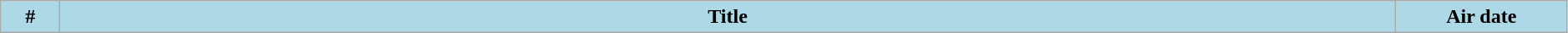<table class="wikitable plainrowheaders" style="width:99%; background:#fff;">
<tr>
<th style="background:#add8e6; width:40px;">#</th>
<th style="background: #add8e6;">Title</th>
<th style="background:#add8e6; width:130px;">Air date<br>





</th>
</tr>
</table>
